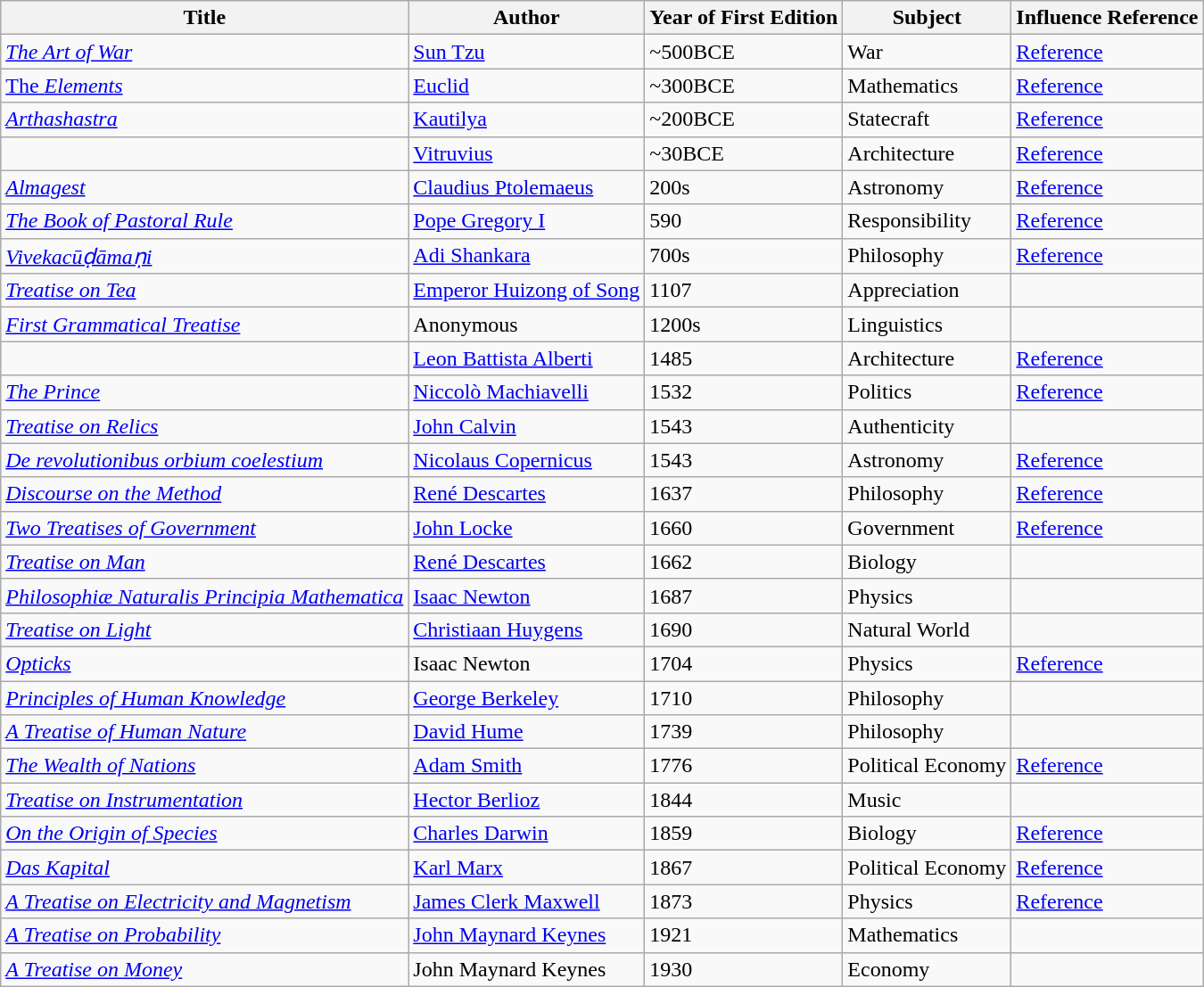<table class="wikitable sortable">
<tr>
<th>Title</th>
<th>Author</th>
<th>Year of First Edition</th>
<th>Subject</th>
<th>Influence Reference</th>
</tr>
<tr>
<td><em><a href='#'>The Art of War</a></em></td>
<td><a href='#'>Sun Tzu</a></td>
<td>~500BCE</td>
<td>War</td>
<td><a href='#'>Reference</a></td>
</tr>
<tr>
<td><a href='#'>The <em>Elements</em></a></td>
<td><a href='#'>Euclid</a></td>
<td>~300BCE</td>
<td>Mathematics</td>
<td><a href='#'>Reference</a></td>
</tr>
<tr>
<td><em><a href='#'>Arthashastra</a></em></td>
<td><a href='#'>Kautilya</a></td>
<td>~200BCE</td>
<td>Statecraft</td>
<td><a href='#'>Reference</a></td>
</tr>
<tr>
<td></td>
<td><a href='#'>Vitruvius</a></td>
<td>~30BCE</td>
<td>Architecture</td>
<td><a href='#'>Reference</a></td>
</tr>
<tr>
<td><em><a href='#'>Almagest</a></em></td>
<td><a href='#'>Claudius Ptolemaeus</a></td>
<td>200s</td>
<td>Astronomy</td>
<td><a href='#'>Reference</a></td>
</tr>
<tr>
<td><em><a href='#'>The Book of Pastoral Rule</a></em></td>
<td><a href='#'>Pope Gregory I</a></td>
<td>590</td>
<td>Responsibility</td>
<td><a href='#'>Reference</a></td>
</tr>
<tr>
<td><em><a href='#'>Vivekacūḍāmaṇi</a></em></td>
<td><a href='#'>Adi Shankara</a></td>
<td>700s</td>
<td>Philosophy</td>
<td><a href='#'>Reference</a></td>
</tr>
<tr>
<td><em><a href='#'>Treatise on Tea</a></em></td>
<td><a href='#'>Emperor Huizong of Song</a></td>
<td>1107</td>
<td>Appreciation</td>
<td></td>
</tr>
<tr>
<td><em><a href='#'>First Grammatical Treatise</a></em></td>
<td>Anonymous</td>
<td>1200s</td>
<td>Linguistics</td>
<td></td>
</tr>
<tr>
<td></td>
<td><a href='#'>Leon Battista Alberti</a></td>
<td>1485</td>
<td>Architecture</td>
<td><a href='#'>Reference</a></td>
</tr>
<tr>
<td><em><a href='#'>The Prince</a></em></td>
<td><a href='#'>Niccolò Machiavelli</a></td>
<td>1532</td>
<td>Politics</td>
<td><a href='#'>Reference</a></td>
</tr>
<tr>
<td><em><a href='#'>Treatise on Relics</a></em></td>
<td><a href='#'>John Calvin</a></td>
<td>1543</td>
<td>Authenticity</td>
<td></td>
</tr>
<tr>
<td><em><a href='#'>De revolutionibus orbium coelestium</a></em></td>
<td><a href='#'>Nicolaus Copernicus</a></td>
<td>1543</td>
<td>Astronomy</td>
<td><a href='#'>Reference</a></td>
</tr>
<tr>
<td><em><a href='#'>Discourse on the Method</a></em></td>
<td><a href='#'>René Descartes</a></td>
<td>1637</td>
<td>Philosophy</td>
<td><a href='#'>Reference</a></td>
</tr>
<tr>
<td><em><a href='#'>Two Treatises of Government</a></em></td>
<td><a href='#'>John Locke</a></td>
<td>1660</td>
<td>Government</td>
<td><a href='#'>Reference</a></td>
</tr>
<tr>
<td><em><a href='#'>Treatise on Man</a></em></td>
<td><a href='#'>René Descartes</a></td>
<td>1662</td>
<td>Biology</td>
<td></td>
</tr>
<tr>
<td><em><a href='#'>Philosophiæ Naturalis Principia Mathematica</a></em></td>
<td><a href='#'>Isaac Newton</a></td>
<td>1687</td>
<td>Physics</td>
<td></td>
</tr>
<tr>
<td><em><a href='#'>Treatise on Light</a></em></td>
<td><a href='#'>Christiaan Huygens</a></td>
<td>1690</td>
<td>Natural World</td>
<td></td>
</tr>
<tr>
<td><em><a href='#'>Opticks</a></em></td>
<td>Isaac Newton</td>
<td>1704</td>
<td>Physics</td>
<td><a href='#'>Reference</a></td>
</tr>
<tr>
<td><em><a href='#'>Principles of Human Knowledge</a></em></td>
<td><a href='#'>George Berkeley</a></td>
<td>1710</td>
<td>Philosophy</td>
<td></td>
</tr>
<tr>
<td><em><a href='#'>A Treatise of Human Nature</a></em></td>
<td><a href='#'>David Hume</a></td>
<td>1739</td>
<td>Philosophy</td>
</tr>
<tr>
<td><em><a href='#'>The Wealth of Nations</a></em></td>
<td><a href='#'>Adam Smith</a></td>
<td>1776</td>
<td>Political Economy</td>
<td><a href='#'>Reference</a></td>
</tr>
<tr>
<td><em><a href='#'>Treatise on Instrumentation</a></em></td>
<td><a href='#'>Hector Berlioz</a></td>
<td>1844</td>
<td>Music</td>
<td></td>
</tr>
<tr>
<td><em><a href='#'>On the Origin of Species</a></em></td>
<td><a href='#'>Charles Darwin</a></td>
<td>1859</td>
<td>Biology</td>
<td><a href='#'>Reference</a></td>
</tr>
<tr>
<td><em><a href='#'>Das Kapital</a></em></td>
<td><a href='#'>Karl Marx</a></td>
<td>1867</td>
<td>Political Economy</td>
<td><a href='#'>Reference</a></td>
</tr>
<tr>
<td><em><a href='#'>A Treatise on Electricity and Magnetism</a></em></td>
<td><a href='#'>James Clerk Maxwell</a></td>
<td>1873</td>
<td>Physics</td>
<td><a href='#'>Reference</a></td>
</tr>
<tr>
<td><em><a href='#'>A Treatise on Probability</a></em></td>
<td><a href='#'>John Maynard Keynes</a></td>
<td>1921</td>
<td>Mathematics</td>
<td></td>
</tr>
<tr>
<td><em><a href='#'>A Treatise on Money</a></em></td>
<td>John Maynard Keynes</td>
<td>1930</td>
<td>Economy</td>
<td></td>
</tr>
</table>
